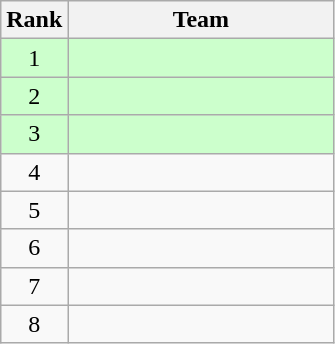<table class="wikitable">
<tr>
<th>Rank</th>
<th width=170>Team</th>
</tr>
<tr bgcolor=ccffcc>
<td align=center>1</td>
<td></td>
</tr>
<tr bgcolor=ccffcc>
<td align=center>2</td>
<td></td>
</tr>
<tr bgcolor=ccffcc>
<td align=center>3</td>
<td></td>
</tr>
<tr>
<td align=center>4</td>
<td></td>
</tr>
<tr>
<td align=center>5</td>
<td></td>
</tr>
<tr>
<td align=center>6</td>
<td></td>
</tr>
<tr>
<td align=center>7</td>
<td></td>
</tr>
<tr>
<td align=center>8</td>
<td></td>
</tr>
</table>
